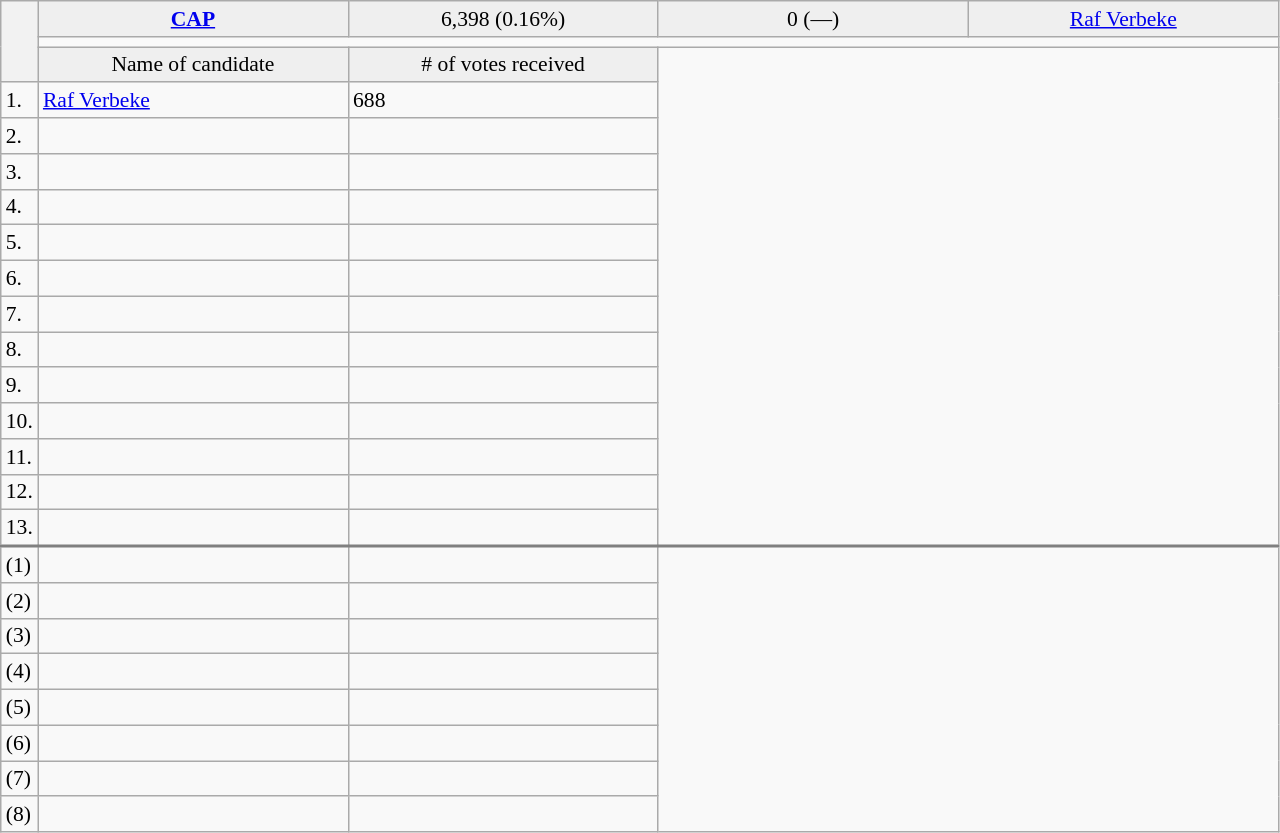<table class="wikitable collapsible collapsed" style=text-align:left;font-size:90%>
<tr>
<th rowspan=3></th>
<td bgcolor=efefef width=200 align=center><strong> <a href='#'>CAP</a></strong></td>
<td bgcolor=efefef width=200 align=center>6,398 (0.16%)</td>
<td bgcolor=efefef width=200 align=center>0 (—)</td>
<td bgcolor=efefef width=200 align=center><a href='#'>Raf Verbeke</a></td>
</tr>
<tr>
<td colspan=4 bgcolor=></td>
</tr>
<tr>
<td bgcolor=efefef align=center>Name of candidate</td>
<td bgcolor=efefef align=center># of votes received</td>
</tr>
<tr>
<td>1.</td>
<td><a href='#'>Raf Verbeke</a></td>
<td>688</td>
</tr>
<tr>
<td>2.</td>
<td></td>
<td></td>
</tr>
<tr>
<td>3.</td>
<td></td>
<td></td>
</tr>
<tr>
<td>4.</td>
<td></td>
<td></td>
</tr>
<tr>
<td>5.</td>
<td></td>
<td></td>
</tr>
<tr>
<td>6.</td>
<td></td>
<td></td>
</tr>
<tr>
<td>7.</td>
<td></td>
<td></td>
</tr>
<tr>
<td>8.</td>
<td></td>
<td></td>
</tr>
<tr>
<td>9.</td>
<td></td>
<td></td>
</tr>
<tr>
<td>10.</td>
<td></td>
<td></td>
</tr>
<tr>
<td>11.</td>
<td></td>
<td></td>
</tr>
<tr>
<td>12.</td>
<td></td>
<td></td>
</tr>
<tr>
<td>13.</td>
<td></td>
<td></td>
</tr>
<tr style="border-top:2px solid gray;">
<td>(1)</td>
<td></td>
<td></td>
</tr>
<tr>
<td>(2)</td>
<td></td>
<td></td>
</tr>
<tr>
<td>(3)</td>
<td></td>
<td></td>
</tr>
<tr>
<td>(4)</td>
<td></td>
<td></td>
</tr>
<tr>
<td>(5)</td>
<td></td>
<td></td>
</tr>
<tr>
<td>(6)</td>
<td></td>
<td></td>
</tr>
<tr>
<td>(7)</td>
<td></td>
<td></td>
</tr>
<tr>
<td>(8)</td>
<td></td>
<td></td>
</tr>
</table>
